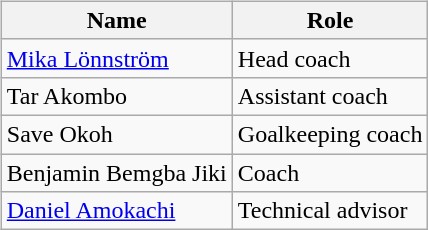<table>
<tr>
<td valign="top"><br><table class="wikitable">
<tr>
<th>Name</th>
<th>Role</th>
</tr>
<tr>
<td> <a href='#'>Mika Lönnström</a></td>
<td>Head coach</td>
</tr>
<tr>
<td> Tar Akombo</td>
<td>Assistant coach</td>
</tr>
<tr>
<td> Save Okoh</td>
<td>Goalkeeping coach</td>
</tr>
<tr>
<td> Benjamin Bemgba Jiki</td>
<td>Coach</td>
</tr>
<tr>
<td> <a href='#'>Daniel Amokachi</a></td>
<td>Technical advisor</td>
</tr>
</table>
</td>
</tr>
</table>
